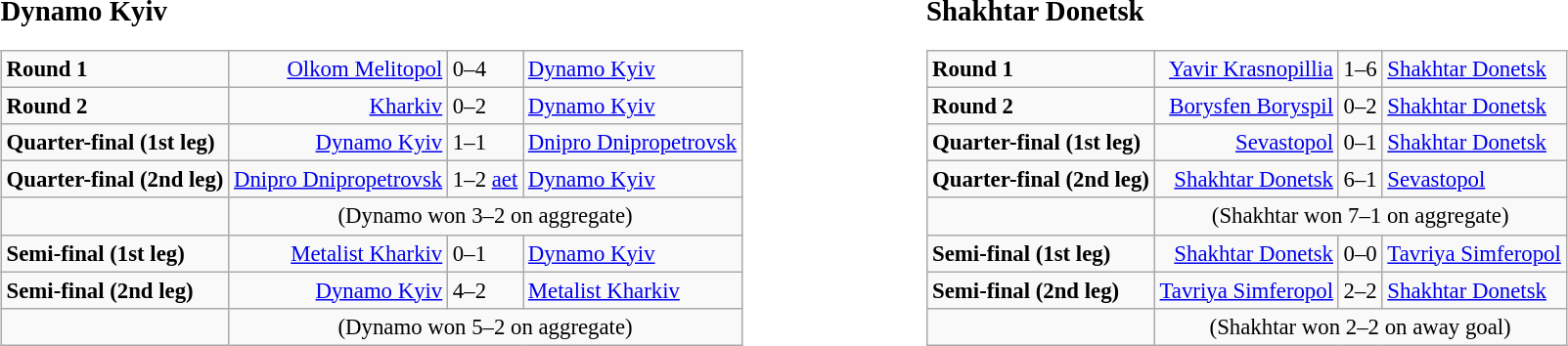<table width=100%>
<tr>
<td width=50% valign=top><br><big><strong>Dynamo Kyiv</strong></big><table class="wikitable" style="font-size: 95%;">
<tr>
<td><strong>Round 1</strong></td>
<td align=right><a href='#'>Olkom Melitopol</a></td>
<td>0–4</td>
<td><a href='#'>Dynamo Kyiv</a></td>
</tr>
<tr>
<td><strong>Round 2</strong></td>
<td align=right><a href='#'>Kharkiv</a></td>
<td>0–2</td>
<td><a href='#'>Dynamo Kyiv</a></td>
</tr>
<tr>
<td><strong>Quarter-final (1st leg)</strong></td>
<td align=right><a href='#'>Dynamo Kyiv</a></td>
<td>1–1</td>
<td><a href='#'>Dnipro Dnipropetrovsk</a></td>
</tr>
<tr>
<td><strong>Quarter-final (2nd leg)</strong></td>
<td align=right><a href='#'>Dnipro Dnipropetrovsk</a></td>
<td>1–2 <a href='#'>aet</a></td>
<td><a href='#'>Dynamo Kyiv</a></td>
</tr>
<tr>
<td> </td>
<td colspan=4 align=center>(Dynamo won 3–2 on aggregate)</td>
</tr>
<tr>
<td><strong>Semi-final (1st leg)</strong></td>
<td align=right><a href='#'>Metalist Kharkiv</a></td>
<td>0–1</td>
<td><a href='#'>Dynamo Kyiv</a></td>
</tr>
<tr>
<td><strong>Semi-final (2nd leg)</strong></td>
<td align=right><a href='#'>Dynamo Kyiv</a></td>
<td>4–2</td>
<td><a href='#'>Metalist Kharkiv</a></td>
</tr>
<tr>
<td> </td>
<td colspan=4 align=center>(Dynamo won 5–2 on aggregate)</td>
</tr>
</table>
</td>
<td width=50% valign=top><br><big><strong>Shakhtar Donetsk</strong></big><table class="wikitable" style="font-size: 95%;">
<tr>
<td><strong>Round 1</strong></td>
<td align=right><a href='#'>Yavir Krasnopillia</a></td>
<td>1–6</td>
<td><a href='#'>Shakhtar Donetsk</a></td>
</tr>
<tr>
<td><strong>Round 2</strong></td>
<td align=right><a href='#'>Borysfen Boryspil</a></td>
<td>0–2</td>
<td><a href='#'>Shakhtar Donetsk</a></td>
</tr>
<tr>
<td><strong>Quarter-final (1st leg)</strong></td>
<td align=right><a href='#'>Sevastopol</a></td>
<td>0–1</td>
<td><a href='#'>Shakhtar Donetsk</a></td>
</tr>
<tr>
<td><strong>Quarter-final (2nd leg)</strong></td>
<td align=right><a href='#'>Shakhtar Donetsk</a></td>
<td>6–1</td>
<td><a href='#'>Sevastopol</a></td>
</tr>
<tr>
<td> </td>
<td colspan=4 align=center>(Shakhtar won 7–1 on aggregate)</td>
</tr>
<tr>
<td><strong>Semi-final (1st leg)</strong></td>
<td align=right><a href='#'>Shakhtar Donetsk</a></td>
<td>0–0</td>
<td><a href='#'>Tavriya Simferopol</a></td>
</tr>
<tr>
<td><strong>Semi-final (2nd leg)</strong></td>
<td align=right><a href='#'>Tavriya Simferopol</a></td>
<td>2–2</td>
<td><a href='#'>Shakhtar Donetsk</a></td>
</tr>
<tr>
<td> </td>
<td colspan=4 align=center>(Shakhtar won 2–2 on away goal)</td>
</tr>
</table>
</td>
</tr>
</table>
